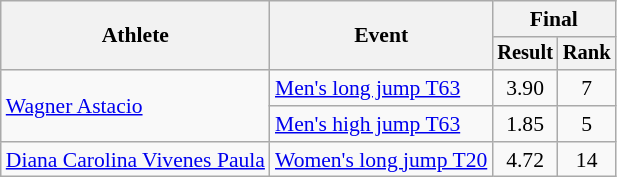<table class="wikitable" style="font-size:90%">
<tr>
<th rowspan="2">Athlete</th>
<th rowspan="2">Event</th>
<th colspan="2">Final</th>
</tr>
<tr style="font-size:95%">
<th>Result</th>
<th>Rank</th>
</tr>
<tr align=center>
<td align=left rowspan=2><a href='#'>Wagner Astacio</a></td>
<td align=left><a href='#'>Men's long jump T63</a></td>
<td>3.90</td>
<td>7</td>
</tr>
<tr align=center>
<td align=left><a href='#'>Men's high jump T63</a></td>
<td>1.85</td>
<td>5</td>
</tr>
<tr align=center>
<td align=left><a href='#'>Diana Carolina Vivenes Paula</a></td>
<td align=left><a href='#'>Women's long jump T20</a></td>
<td>4.72</td>
<td>14</td>
</tr>
</table>
